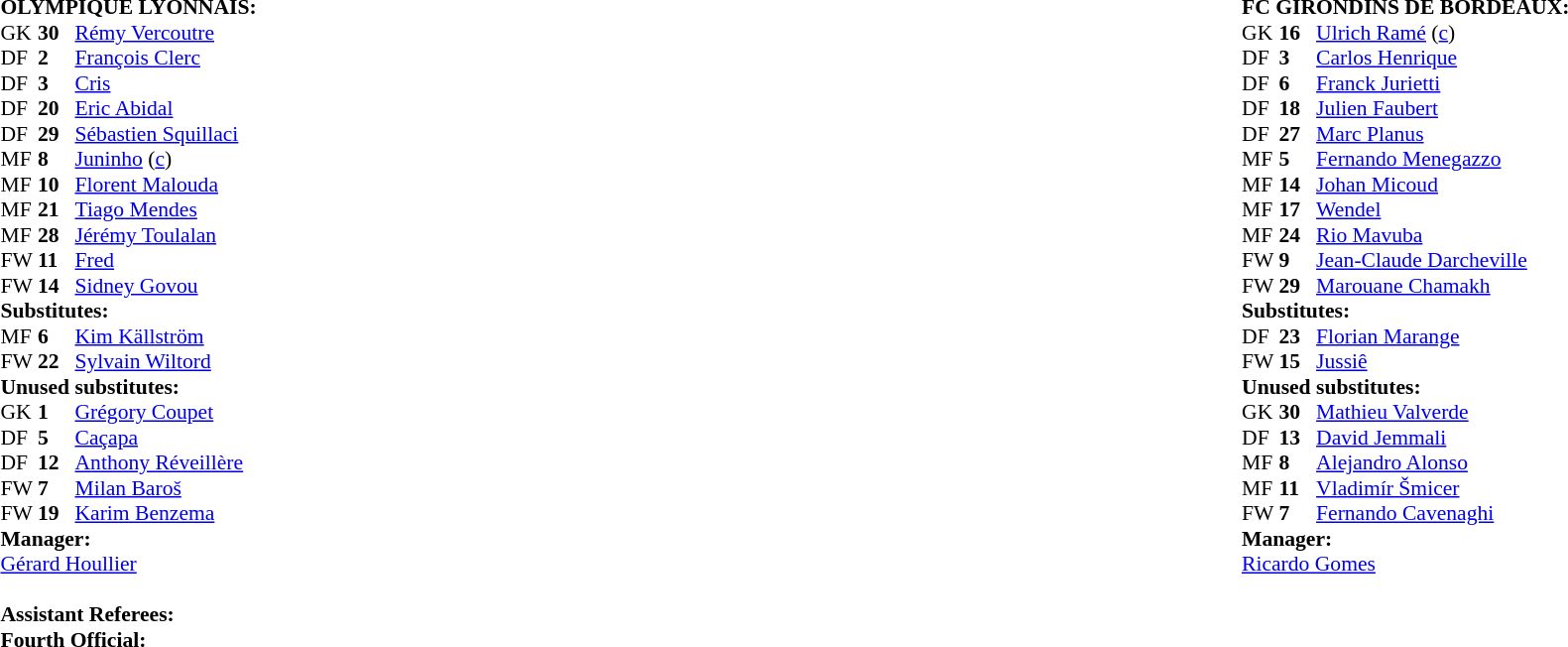<table width=100%>
<tr>
<td valign="top" width="50%"><br><table style=font-size:90% cellspacing=0 cellpadding=0>
<tr>
<td colspan=4><strong>OLYMPIQUE LYONNAIS:</strong></td>
</tr>
<tr>
<th width=25></th>
<th width=25></th>
</tr>
<tr>
<td>GK</td>
<td><strong>30</strong></td>
<td> <a href='#'>Rémy Vercoutre</a></td>
</tr>
<tr>
<td>DF</td>
<td><strong>2</strong></td>
<td> <a href='#'>François Clerc</a></td>
</tr>
<tr>
<td>DF</td>
<td><strong>3</strong></td>
<td> <a href='#'>Cris</a></td>
</tr>
<tr>
<td>DF</td>
<td><strong>20</strong></td>
<td> <a href='#'>Eric Abidal</a></td>
</tr>
<tr>
<td>DF</td>
<td><strong>29</strong></td>
<td> <a href='#'>Sébastien Squillaci</a></td>
</tr>
<tr>
<td>MF</td>
<td><strong>8</strong></td>
<td> <a href='#'>Juninho</a>  (<a href='#'>c</a>)</td>
<td></td>
<td></td>
</tr>
<tr>
<td>MF</td>
<td><strong>10</strong></td>
<td> <a href='#'>Florent Malouda</a></td>
</tr>
<tr>
<td>MF</td>
<td><strong>21</strong></td>
<td> <a href='#'>Tiago Mendes</a></td>
<td></td>
<td></td>
</tr>
<tr>
<td>MF</td>
<td><strong>28</strong></td>
<td> <a href='#'>Jérémy Toulalan</a></td>
</tr>
<tr>
<td>FW</td>
<td><strong>11</strong></td>
<td> <a href='#'>Fred</a></td>
</tr>
<tr>
<td>FW</td>
<td><strong>14</strong></td>
<td> <a href='#'>Sidney Govou</a></td>
</tr>
<tr>
<td colspan=3><strong>Substitutes:</strong></td>
</tr>
<tr>
<td>MF</td>
<td><strong>6</strong></td>
<td> <a href='#'>Kim Källström</a></td>
<td></td>
<td></td>
</tr>
<tr>
<td>FW</td>
<td><strong>22</strong></td>
<td> <a href='#'>Sylvain Wiltord</a></td>
<td></td>
<td></td>
</tr>
<tr>
<td colspan=3><strong>Unused substitutes:</strong></td>
</tr>
<tr>
<td>GK</td>
<td><strong>1</strong></td>
<td> <a href='#'>Grégory Coupet</a></td>
</tr>
<tr>
<td>DF</td>
<td><strong>5</strong></td>
<td> <a href='#'>Caçapa</a></td>
</tr>
<tr>
<td>DF</td>
<td><strong>12</strong></td>
<td> <a href='#'>Anthony Réveillère</a></td>
</tr>
<tr>
<td>FW</td>
<td><strong>7</strong></td>
<td> <a href='#'>Milan Baroš</a></td>
</tr>
<tr>
<td>FW</td>
<td><strong>19</strong></td>
<td> <a href='#'>Karim Benzema</a></td>
</tr>
<tr>
<td colspan=3><strong>Manager:</strong></td>
</tr>
<tr>
<td colspan=4> <a href='#'>Gérard Houllier</a><br><br><strong>Assistant Referees:</strong><br>
<strong>Fourth Official:</strong><br></td>
</tr>
</table>
</td>
<td valign="top" width="50%"><br><table style="font-size: 90%" cellspacing="0" cellpadding="0" align=center>
<tr>
<td colspan="4"><strong>FC GIRONDINS DE BORDEAUX:</strong></td>
</tr>
<tr>
<th width=25></th>
<th width=25></th>
</tr>
<tr>
<td>GK</td>
<td><strong>16</strong></td>
<td> <a href='#'>Ulrich Ramé</a> (<a href='#'>c</a>)</td>
</tr>
<tr>
<td>DF</td>
<td><strong>3</strong></td>
<td> <a href='#'>Carlos Henrique</a></td>
</tr>
<tr>
<td>DF</td>
<td><strong>6</strong></td>
<td> <a href='#'>Franck Jurietti</a></td>
</tr>
<tr>
<td>DF</td>
<td><strong>18</strong></td>
<td> <a href='#'>Julien Faubert</a></td>
</tr>
<tr>
<td>DF</td>
<td><strong>27</strong></td>
<td> <a href='#'>Marc Planus</a></td>
</tr>
<tr>
<td>MF</td>
<td><strong>5</strong></td>
<td> <a href='#'>Fernando Menegazzo</a></td>
</tr>
<tr>
<td>MF</td>
<td><strong>14</strong></td>
<td> <a href='#'>Johan Micoud</a></td>
</tr>
<tr>
<td>MF</td>
<td><strong>17</strong></td>
<td> <a href='#'>Wendel</a></td>
<td></td>
<td></td>
</tr>
<tr>
<td>MF</td>
<td><strong>24</strong></td>
<td> <a href='#'>Rio Mavuba</a></td>
</tr>
<tr>
<td>FW</td>
<td><strong>9</strong></td>
<td> <a href='#'>Jean-Claude Darcheville</a></td>
</tr>
<tr>
<td>FW</td>
<td><strong>29</strong></td>
<td> <a href='#'>Marouane Chamakh</a></td>
<td></td>
<td></td>
</tr>
<tr>
<td colspan=3><strong>Substitutes:</strong></td>
</tr>
<tr>
<td>DF</td>
<td><strong>23</strong></td>
<td> <a href='#'>Florian Marange</a></td>
<td></td>
<td></td>
</tr>
<tr>
<td>FW</td>
<td><strong>15</strong></td>
<td> <a href='#'>Jussiê</a></td>
<td></td>
<td></td>
</tr>
<tr>
<td colspan=3><strong>Unused substitutes:</strong></td>
</tr>
<tr>
<td>GK</td>
<td><strong>30</strong></td>
<td> <a href='#'>Mathieu Valverde</a></td>
</tr>
<tr>
<td>DF</td>
<td><strong>13</strong></td>
<td> <a href='#'>David Jemmali</a></td>
</tr>
<tr>
<td>MF</td>
<td><strong>8</strong></td>
<td> <a href='#'>Alejandro Alonso</a></td>
</tr>
<tr>
<td>MF</td>
<td><strong>11</strong></td>
<td> <a href='#'>Vladimír Šmicer</a></td>
</tr>
<tr>
<td>FW</td>
<td><strong>7</strong></td>
<td> <a href='#'>Fernando Cavenaghi</a></td>
</tr>
<tr>
<td colspan=3><strong>Manager:</strong></td>
</tr>
<tr>
<td colspan=4> <a href='#'>Ricardo Gomes</a></td>
</tr>
</table>
</td>
</tr>
</table>
